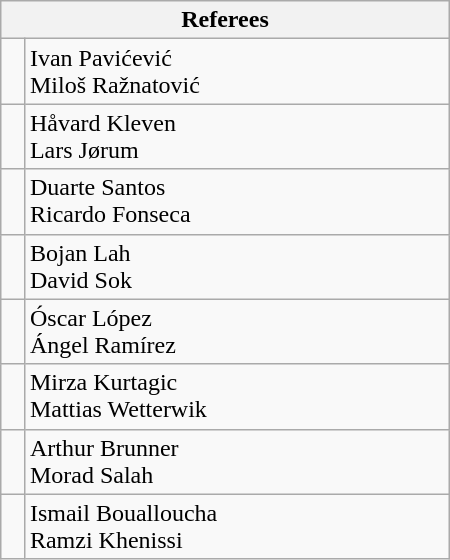<table class="wikitable" style="width:300px;">
<tr>
<th colspan=2>Referees</th>
</tr>
<tr>
<td style="text-align: left;"></td>
<td>Ivan Pavićević<br>Miloš Ražnatović</td>
</tr>
<tr>
<td style="text-align: left;"></td>
<td>Håvard Kleven<br>Lars Jørum</td>
</tr>
<tr>
<td style="text-align: left;"></td>
<td>Duarte Santos<br>Ricardo Fonseca</td>
</tr>
<tr>
<td style="text-align: left;"></td>
<td>Bojan Lah<br>David Sok</td>
</tr>
<tr>
<td style="text-align: left;"></td>
<td>Óscar López<br>Ángel Ramírez</td>
</tr>
<tr>
<td style="text-align: left;"></td>
<td>Mirza Kurtagic<br>Mattias Wetterwik</td>
</tr>
<tr>
<td style="text-align: left;"></td>
<td>Arthur Brunner<br>Morad Salah</td>
</tr>
<tr>
<td style="text-align: left;"></td>
<td>Ismail Boualloucha<br>Ramzi Khenissi</td>
</tr>
</table>
